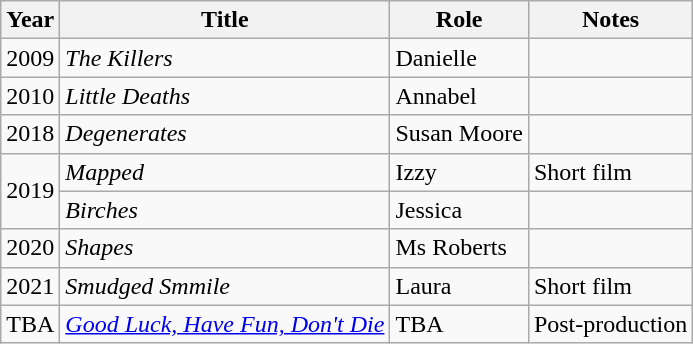<table class="wikitable sortable">
<tr>
<th>Year</th>
<th>Title</th>
<th>Role</th>
<th class="unsortable">Notes</th>
</tr>
<tr>
<td>2009</td>
<td><em>The Killers</em></td>
<td>Danielle</td>
<td></td>
</tr>
<tr>
<td>2010</td>
<td><em>Little Deaths</em></td>
<td>Annabel</td>
<td></td>
</tr>
<tr>
<td>2018</td>
<td><em>Degenerates</em></td>
<td>Susan Moore</td>
<td></td>
</tr>
<tr>
<td rowspan="2">2019</td>
<td><em>Mapped</em></td>
<td>Izzy</td>
<td>Short film</td>
</tr>
<tr>
<td><em>Birches</em></td>
<td>Jessica</td>
<td></td>
</tr>
<tr>
<td>2020</td>
<td><em>Shapes</em></td>
<td>Ms Roberts</td>
<td></td>
</tr>
<tr>
<td>2021</td>
<td><em>Smudged Smmile</em></td>
<td>Laura</td>
<td>Short film</td>
</tr>
<tr>
<td>TBA</td>
<td><em><a href='#'>Good Luck, Have Fun, Don't Die</a></em></td>
<td>TBA</td>
<td>Post-production</td>
</tr>
</table>
